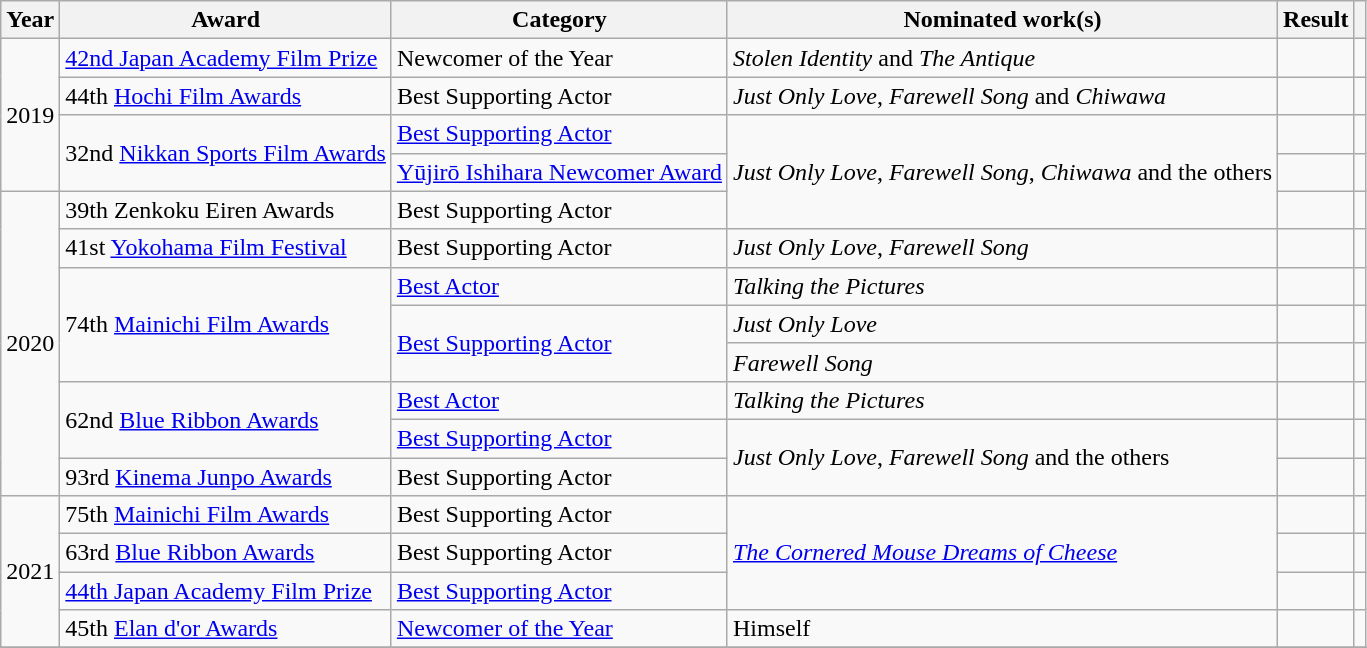<table class="wikitable sortable">
<tr>
<th>Year</th>
<th>Award</th>
<th>Category</th>
<th>Nominated work(s)</th>
<th>Result</th>
<th class="unsortable"></th>
</tr>
<tr>
<td rowspan=4>2019</td>
<td><a href='#'>42nd Japan Academy Film Prize</a></td>
<td>Newcomer of the Year</td>
<td><em>Stolen Identity</em> and <em>The Antique</em></td>
<td></td>
<td></td>
</tr>
<tr>
<td>44th <a href='#'>Hochi Film Awards</a></td>
<td>Best Supporting Actor</td>
<td><em>Just Only Love</em>, <em>Farewell Song</em> and <em>Chiwawa</em></td>
<td></td>
<td></td>
</tr>
<tr>
<td rowspan="2">32nd <a href='#'>Nikkan Sports Film Awards</a></td>
<td><a href='#'>Best Supporting Actor</a></td>
<td rowspan="3"><em>Just Only Love</em>, <em>Farewell Song</em>, <em>Chiwawa</em> and the others</td>
<td></td>
<td></td>
</tr>
<tr>
<td><a href='#'>Yūjirō Ishihara Newcomer Award</a></td>
<td></td>
<td></td>
</tr>
<tr>
<td rowspan="8">2020</td>
<td>39th Zenkoku Eiren Awards</td>
<td>Best Supporting Actor</td>
<td></td>
<td></td>
</tr>
<tr>
<td>41st <a href='#'>Yokohama Film Festival</a></td>
<td>Best Supporting Actor</td>
<td><em>Just Only Love</em>, <em>Farewell Song</em></td>
<td></td>
<td></td>
</tr>
<tr>
<td rowspan="3">74th <a href='#'>Mainichi Film Awards</a></td>
<td><a href='#'>Best Actor</a></td>
<td><em>Talking the Pictures</em></td>
<td></td>
<td></td>
</tr>
<tr>
<td rowspan="2"><a href='#'>Best Supporting Actor</a></td>
<td><em>Just Only Love</em></td>
<td></td>
<td></td>
</tr>
<tr>
<td><em>Farewell Song</em></td>
<td></td>
<td></td>
</tr>
<tr>
<td rowspan="2">62nd <a href='#'>Blue Ribbon Awards</a></td>
<td><a href='#'>Best Actor</a></td>
<td><em>Talking the Pictures</em></td>
<td></td>
<td></td>
</tr>
<tr>
<td><a href='#'>Best Supporting Actor</a></td>
<td rowspan="2"><em>Just Only Love</em>, <em>Farewell Song</em> and the others</td>
<td></td>
<td></td>
</tr>
<tr>
<td>93rd <a href='#'>Kinema Junpo Awards</a></td>
<td>Best Supporting Actor</td>
<td></td>
<td></td>
</tr>
<tr>
<td rowspan=4>2021</td>
<td>75th <a href='#'>Mainichi Film Awards</a></td>
<td>Best Supporting Actor</td>
<td rowspan=3><em><a href='#'>The Cornered Mouse Dreams of Cheese</a></em></td>
<td></td>
<td></td>
</tr>
<tr>
<td>63rd <a href='#'>Blue Ribbon Awards</a></td>
<td>Best Supporting Actor</td>
<td></td>
<td></td>
</tr>
<tr>
<td><a href='#'>44th Japan Academy Film Prize</a></td>
<td><a href='#'>Best Supporting Actor</a></td>
<td></td>
<td></td>
</tr>
<tr>
<td>45th <a href='#'>Elan d'or Awards</a></td>
<td><a href='#'>Newcomer of the Year</a></td>
<td>Himself</td>
<td></td>
<td></td>
</tr>
<tr>
</tr>
</table>
